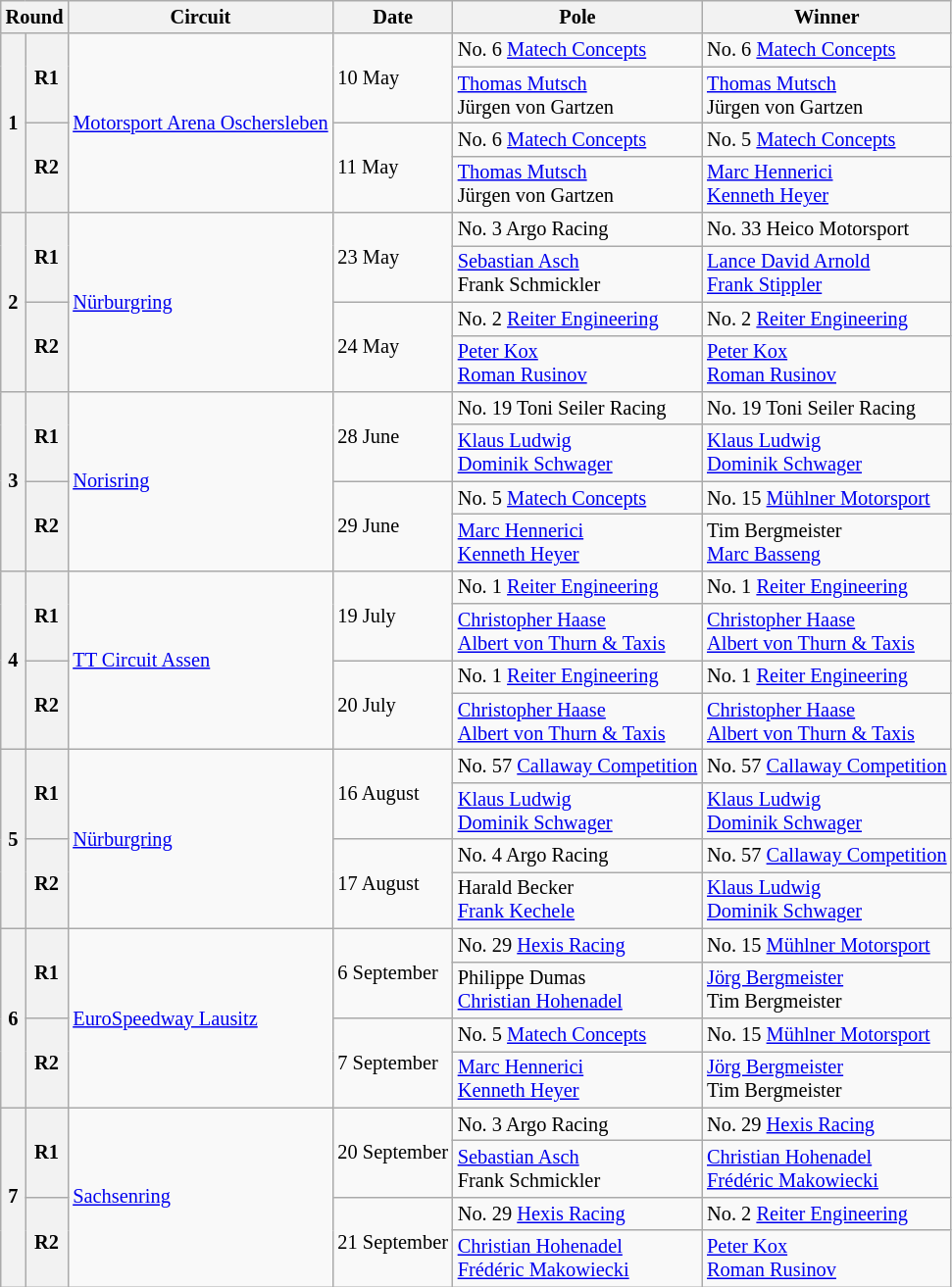<table class="wikitable" style="font-size: 85%;">
<tr>
<th colspan=2>Round</th>
<th>Circuit</th>
<th>Date</th>
<th>Pole</th>
<th>Winner</th>
</tr>
<tr>
<th rowspan=4>1</th>
<th rowspan=2>R1</th>
<td rowspan=4> <a href='#'>Motorsport Arena Oschersleben</a></td>
<td rowspan=2>10 May</td>
<td>No. 6 <a href='#'>Matech Concepts</a></td>
<td>No. 6 <a href='#'>Matech Concepts</a></td>
</tr>
<tr>
<td> <a href='#'>Thomas Mutsch</a><br> Jürgen von Gartzen</td>
<td> <a href='#'>Thomas Mutsch</a><br> Jürgen von Gartzen</td>
</tr>
<tr>
<th rowspan=2>R2</th>
<td rowspan=2>11 May</td>
<td>No. 6 <a href='#'>Matech Concepts</a></td>
<td>No. 5 <a href='#'>Matech Concepts</a></td>
</tr>
<tr>
<td> <a href='#'>Thomas Mutsch</a><br> Jürgen von Gartzen</td>
<td> <a href='#'>Marc Hennerici</a><br> <a href='#'>Kenneth Heyer</a></td>
</tr>
<tr>
<th rowspan=4>2</th>
<th rowspan=2>R1</th>
<td rowspan=4> <a href='#'>Nürburgring</a></td>
<td rowspan=2>23 May</td>
<td>No. 3 Argo Racing</td>
<td>No. 33 Heico Motorsport</td>
</tr>
<tr>
<td> <a href='#'>Sebastian Asch</a><br> Frank Schmickler</td>
<td> <a href='#'>Lance David Arnold</a><br> <a href='#'>Frank Stippler</a></td>
</tr>
<tr>
<th rowspan=2>R2</th>
<td rowspan=2>24 May</td>
<td>No. 2 <a href='#'>Reiter Engineering</a></td>
<td>No. 2 <a href='#'>Reiter Engineering</a></td>
</tr>
<tr>
<td> <a href='#'>Peter Kox</a><br> <a href='#'>Roman Rusinov</a></td>
<td> <a href='#'>Peter Kox</a><br> <a href='#'>Roman Rusinov</a></td>
</tr>
<tr>
<th rowspan=4>3</th>
<th rowspan=2>R1</th>
<td rowspan=4> <a href='#'>Norisring</a></td>
<td rowspan=2>28 June</td>
<td>No. 19 Toni Seiler Racing</td>
<td>No. 19 Toni Seiler Racing</td>
</tr>
<tr>
<td> <a href='#'>Klaus Ludwig</a><br> <a href='#'>Dominik Schwager</a></td>
<td> <a href='#'>Klaus Ludwig</a><br> <a href='#'>Dominik Schwager</a></td>
</tr>
<tr>
<th rowspan=2>R2</th>
<td rowspan=2>29 June</td>
<td>No. 5 <a href='#'>Matech Concepts</a></td>
<td>No. 15 <a href='#'>Mühlner Motorsport</a></td>
</tr>
<tr>
<td> <a href='#'>Marc Hennerici</a><br> <a href='#'>Kenneth Heyer</a></td>
<td> Tim Bergmeister<br> <a href='#'>Marc Basseng</a></td>
</tr>
<tr>
<th rowspan=4>4</th>
<th rowspan=2>R1</th>
<td rowspan=4> <a href='#'>TT Circuit Assen</a></td>
<td rowspan=2>19 July</td>
<td>No. 1 <a href='#'>Reiter Engineering</a></td>
<td>No. 1 <a href='#'>Reiter Engineering</a></td>
</tr>
<tr>
<td> <a href='#'>Christopher Haase</a><br> <a href='#'>Albert von Thurn & Taxis</a></td>
<td> <a href='#'>Christopher Haase</a><br> <a href='#'>Albert von Thurn & Taxis</a></td>
</tr>
<tr>
<th rowspan=2>R2</th>
<td rowspan=2>20 July</td>
<td>No. 1 <a href='#'>Reiter Engineering</a></td>
<td>No. 1 <a href='#'>Reiter Engineering</a></td>
</tr>
<tr>
<td> <a href='#'>Christopher Haase</a><br> <a href='#'>Albert von Thurn & Taxis</a></td>
<td> <a href='#'>Christopher Haase</a><br> <a href='#'>Albert von Thurn & Taxis</a></td>
</tr>
<tr>
<th rowspan=4>5</th>
<th rowspan=2>R1</th>
<td rowspan=4> <a href='#'>Nürburgring</a></td>
<td rowspan=2>16 August</td>
<td>No. 57 <a href='#'>Callaway Competition</a></td>
<td>No. 57 <a href='#'>Callaway Competition</a></td>
</tr>
<tr>
<td> <a href='#'>Klaus Ludwig</a><br> <a href='#'>Dominik Schwager</a></td>
<td> <a href='#'>Klaus Ludwig</a><br> <a href='#'>Dominik Schwager</a></td>
</tr>
<tr>
<th rowspan=2>R2</th>
<td rowspan=2>17 August</td>
<td>No. 4 Argo Racing</td>
<td>No. 57 <a href='#'>Callaway Competition</a></td>
</tr>
<tr>
<td> Harald Becker<br> <a href='#'>Frank Kechele</a></td>
<td> <a href='#'>Klaus Ludwig</a><br> <a href='#'>Dominik Schwager</a></td>
</tr>
<tr>
<th rowspan=4>6</th>
<th rowspan=2>R1</th>
<td rowspan=4> <a href='#'>EuroSpeedway Lausitz</a></td>
<td rowspan=2>6 September</td>
<td>No. 29 <a href='#'>Hexis Racing</a></td>
<td>No. 15 <a href='#'>Mühlner Motorsport</a></td>
</tr>
<tr>
<td> Philippe Dumas<br> <a href='#'>Christian Hohenadel</a></td>
<td> <a href='#'>Jörg Bergmeister</a><br> Tim Bergmeister</td>
</tr>
<tr>
<th rowspan=2>R2</th>
<td rowspan=2>7 September</td>
<td>No. 5 <a href='#'>Matech Concepts</a></td>
<td>No. 15 <a href='#'>Mühlner Motorsport</a></td>
</tr>
<tr>
<td> <a href='#'>Marc Hennerici</a><br> <a href='#'>Kenneth Heyer</a></td>
<td> <a href='#'>Jörg Bergmeister</a><br> Tim Bergmeister</td>
</tr>
<tr>
<th rowspan=4>7</th>
<th rowspan=2>R1</th>
<td rowspan=4> <a href='#'>Sachsenring</a></td>
<td rowspan=2>20 September</td>
<td>No. 3 Argo Racing</td>
<td>No. 29 <a href='#'>Hexis Racing</a></td>
</tr>
<tr>
<td> <a href='#'>Sebastian Asch</a><br> Frank Schmickler</td>
<td> <a href='#'>Christian Hohenadel</a><br> <a href='#'>Frédéric Makowiecki</a></td>
</tr>
<tr>
<th rowspan=2>R2</th>
<td rowspan=2>21 September</td>
<td>No. 29 <a href='#'>Hexis Racing</a></td>
<td>No. 2 <a href='#'>Reiter Engineering</a></td>
</tr>
<tr>
<td> <a href='#'>Christian Hohenadel</a><br> <a href='#'>Frédéric Makowiecki</a></td>
<td> <a href='#'>Peter Kox</a><br> <a href='#'>Roman Rusinov</a></td>
</tr>
</table>
